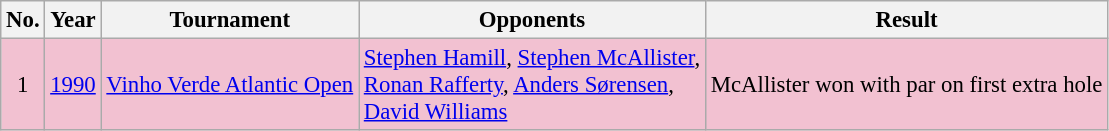<table class="wikitable" style="font-size:95%;">
<tr>
<th>No.</th>
<th>Year</th>
<th>Tournament</th>
<th>Opponents</th>
<th>Result</th>
</tr>
<tr style="background:#F2C1D1;">
<td align=center>1</td>
<td><a href='#'>1990</a></td>
<td><a href='#'>Vinho Verde Atlantic Open</a></td>
<td> <a href='#'>Stephen Hamill</a>,  <a href='#'>Stephen McAllister</a>,<br> <a href='#'>Ronan Rafferty</a>,  <a href='#'>Anders Sørensen</a>,<br> <a href='#'>David Williams</a></td>
<td>McAllister won with par on first extra hole</td>
</tr>
</table>
